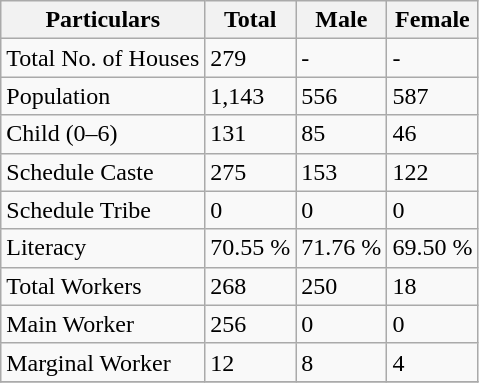<table class="wikitable sortable">
<tr>
<th>Particulars</th>
<th>Total</th>
<th>Male</th>
<th>Female</th>
</tr>
<tr>
<td>Total No. of Houses</td>
<td>279</td>
<td>-</td>
<td>-</td>
</tr>
<tr>
<td>Population</td>
<td>1,143</td>
<td>556</td>
<td>587</td>
</tr>
<tr>
<td>Child (0–6)</td>
<td>131</td>
<td>85</td>
<td>46</td>
</tr>
<tr>
<td>Schedule Caste</td>
<td>275</td>
<td>153</td>
<td>122</td>
</tr>
<tr>
<td>Schedule Tribe</td>
<td>0</td>
<td>0</td>
<td>0</td>
</tr>
<tr>
<td>Literacy</td>
<td>70.55 %</td>
<td>71.76 %</td>
<td>69.50 %</td>
</tr>
<tr>
<td>Total Workers</td>
<td>268</td>
<td>250</td>
<td>18</td>
</tr>
<tr>
<td>Main Worker</td>
<td>256</td>
<td>0</td>
<td>0</td>
</tr>
<tr>
<td>Marginal Worker</td>
<td>12</td>
<td>8</td>
<td>4</td>
</tr>
<tr>
</tr>
</table>
